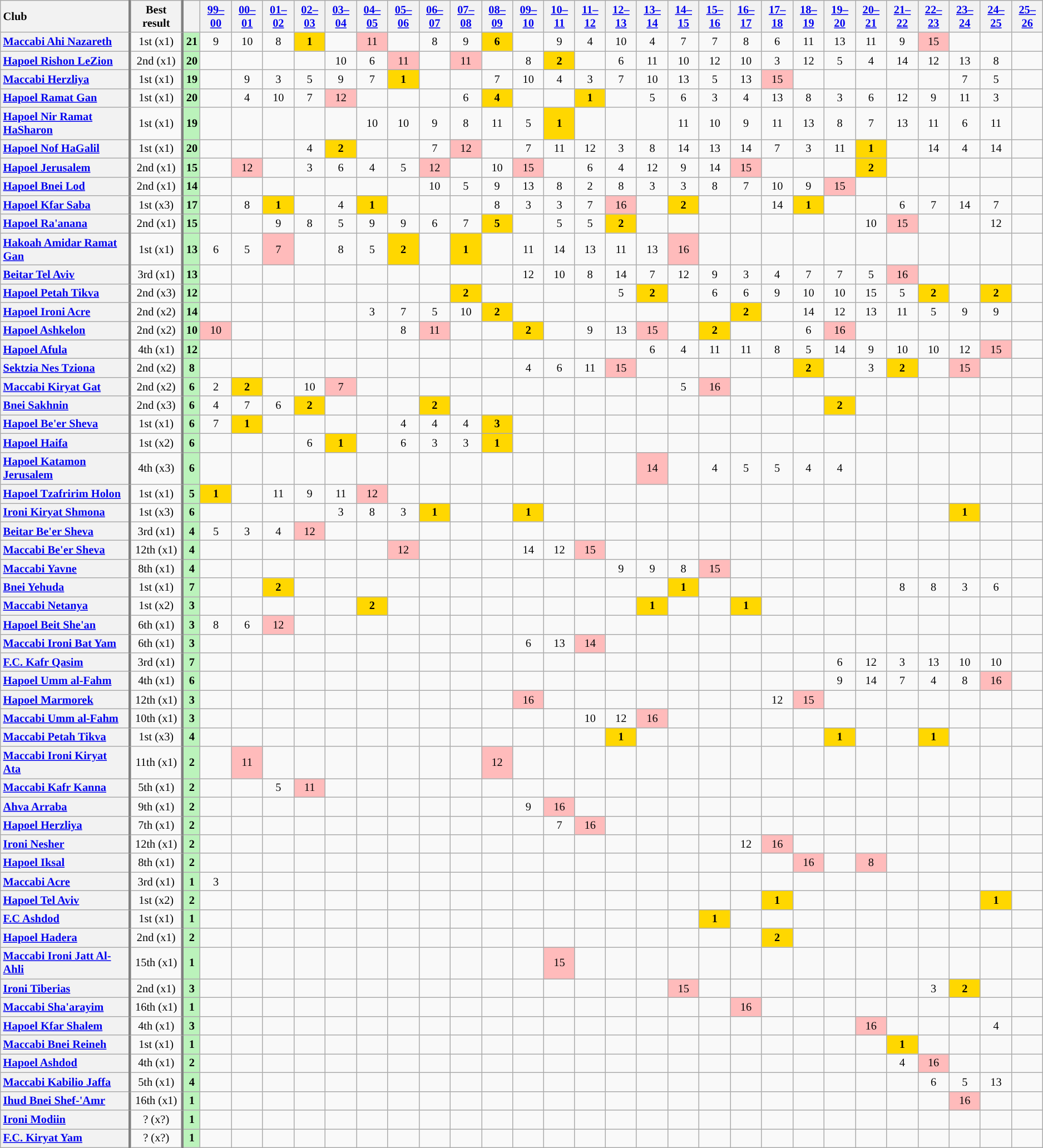<table class="wikitable sortable sort-under-center" style="text-align:center; font-size:85%">
<tr>
<th style="text-align:left">Club</th>
<th style="border-left:3px solid grey; border-right:3px solid grey;">Best result</th>
<th></th>
<th><a href='#'>99–00</a></th>
<th><a href='#'>00–01</a></th>
<th><a href='#'>01–02</a></th>
<th><a href='#'>02–03</a></th>
<th><a href='#'>03–04</a></th>
<th><a href='#'>04–05</a></th>
<th><a href='#'>05–06</a></th>
<th><a href='#'>06–07</a></th>
<th><a href='#'>07–08</a></th>
<th><a href='#'>08–09</a></th>
<th><a href='#'>09–10</a></th>
<th><a href='#'>10–11</a></th>
<th><a href='#'>11–12</a></th>
<th><a href='#'>12–13</a></th>
<th><a href='#'>13–14</a></th>
<th><a href='#'>14–15</a></th>
<th><a href='#'>15–16</a></th>
<th><a href='#'>16–17</a></th>
<th><a href='#'>17–18</a></th>
<th><a href='#'>18–19</a></th>
<th><a href='#'>19–20</a></th>
<th><a href='#'>20–21</a></th>
<th><a href='#'>21–22</a></th>
<th><a href='#'>22–23</a></th>
<th><a href='#'>23–24</a></th>
<th><a href='#'>24–25</a></th>
<th><a href='#'>25–26</a></th>
</tr>
<tr>
<th style="text-align:left"><a href='#'>Maccabi Ahi Nazareth</a></th>
<td style="border-left:3px solid grey; border-right:3px solid grey;">1st (x1)</td>
<td bgcolor=BBF3BB><strong>21</strong></td>
<td>9</td>
<td>10</td>
<td>8</td>
<td bgcolor=gold><strong>1</strong></td>
<td></td>
<td bgcolor=FFBBBB>11</td>
<td></td>
<td>8</td>
<td>9</td>
<td bgcolor=gold><strong>6</strong></td>
<td></td>
<td>9</td>
<td>4</td>
<td>10</td>
<td>4</td>
<td>7</td>
<td>7</td>
<td>8</td>
<td>6</td>
<td>11</td>
<td>13</td>
<td>11</td>
<td>9</td>
<td bgcolor=FFBBBB>15</td>
<td></td>
<td></td>
<td></td>
</tr>
<tr>
<th style="text-align:left"><a href='#'>Hapoel Rishon LeZion</a></th>
<td style="border-left:3px solid grey; border-right:3px solid grey;">2nd (x1)</td>
<td bgcolor=BBF3BB><strong>20</strong></td>
<td></td>
<td></td>
<td></td>
<td></td>
<td>10</td>
<td>6</td>
<td bgcolor=FFBBBB>11</td>
<td></td>
<td bgcolor=FFBBBB>11</td>
<td></td>
<td>8</td>
<td bgcolor=gold><strong>2</strong></td>
<td></td>
<td>6</td>
<td>11</td>
<td>10</td>
<td>12</td>
<td>10</td>
<td>3</td>
<td>12</td>
<td>5</td>
<td>4</td>
<td>14</td>
<td>12</td>
<td>13</td>
<td>8</td>
<td></td>
</tr>
<tr>
<th style="text-align:left"><a href='#'>Maccabi Herzliya</a></th>
<td style="border-left:3px solid grey; border-right:3px solid grey;">1st (x1)</td>
<td bgcolor=BBF3BB><strong>19</strong></td>
<td></td>
<td>9</td>
<td>3</td>
<td>5</td>
<td>9</td>
<td>7</td>
<td bgcolor=gold><strong>1</strong></td>
<td></td>
<td></td>
<td>7</td>
<td>10</td>
<td>4</td>
<td>3</td>
<td>7</td>
<td>10</td>
<td>13</td>
<td>5</td>
<td>13</td>
<td bgcolor=FFBBBB>15</td>
<td></td>
<td></td>
<td></td>
<td></td>
<td></td>
<td>7</td>
<td>5</td>
<td></td>
</tr>
<tr>
<th style="text-align:left"><a href='#'>Hapoel Ramat Gan</a></th>
<td style="border-left:3px solid grey; border-right:3px solid grey;">1st (x1)</td>
<td bgcolor=BBF3BB><strong>20</strong></td>
<td></td>
<td>4</td>
<td>10</td>
<td>7</td>
<td bgcolor=FFBBBB>12</td>
<td></td>
<td></td>
<td></td>
<td>6</td>
<td bgcolor=gold><strong>4</strong></td>
<td></td>
<td></td>
<td bgcolor=gold><strong>1</strong></td>
<td></td>
<td>5</td>
<td>6</td>
<td>3</td>
<td>4</td>
<td>13</td>
<td>8</td>
<td>3</td>
<td>6</td>
<td>12</td>
<td>9</td>
<td>11</td>
<td>3</td>
<td></td>
</tr>
<tr>
<th style="text-align:left"><a href='#'>Hapoel Nir Ramat HaSharon</a></th>
<td style="border-left:3px solid grey; border-right:3px solid grey;">1st (x1)</td>
<td bgcolor=BBF3BB><strong>19</strong></td>
<td></td>
<td></td>
<td></td>
<td></td>
<td></td>
<td>10</td>
<td>10</td>
<td>9</td>
<td>8</td>
<td>11</td>
<td>5</td>
<td bgcolor=gold><strong>1</strong></td>
<td></td>
<td></td>
<td></td>
<td>11</td>
<td>10</td>
<td>9</td>
<td>11</td>
<td>13</td>
<td>8</td>
<td>7</td>
<td>13</td>
<td>11</td>
<td>6</td>
<td>11</td>
<td></td>
</tr>
<tr>
<th style="text-align:left"><a href='#'>Hapoel Nof HaGalil</a></th>
<td style="border-left:3px solid grey; border-right:3px solid grey;">1st (x1)</td>
<td bgcolor=BBF3BB><strong>20</strong></td>
<td></td>
<td></td>
<td></td>
<td>4</td>
<td bgcolor=gold><strong>2</strong></td>
<td></td>
<td></td>
<td>7</td>
<td bgcolor=FFBBBB>12</td>
<td></td>
<td>7</td>
<td>11</td>
<td>12</td>
<td>3</td>
<td>8</td>
<td>14</td>
<td>13</td>
<td>14</td>
<td>7</td>
<td>3</td>
<td>11</td>
<td bgcolor=gold><strong>1</strong></td>
<td></td>
<td>14</td>
<td>4</td>
<td>14</td>
<td></td>
</tr>
<tr>
<th style="text-align:left"><a href='#'>Hapoel Jerusalem</a></th>
<td style="border-left:3px solid grey; border-right:3px solid grey;">2nd (x1)</td>
<td bgcolor=BBF3BB><strong>15</strong></td>
<td></td>
<td bgcolor=FFBBBB>12</td>
<td></td>
<td>3</td>
<td>6</td>
<td>4</td>
<td>5</td>
<td bgcolor=FFBBBB>12</td>
<td></td>
<td>10</td>
<td bgcolor=FFBBBB>15</td>
<td></td>
<td>6</td>
<td>4</td>
<td>12</td>
<td>9</td>
<td>14</td>
<td bgcolor=FFBBBB>15</td>
<td></td>
<td></td>
<td></td>
<td bgcolor=gold><strong>2</strong></td>
<td></td>
<td></td>
<td></td>
<td></td>
<td></td>
</tr>
<tr>
<th style="text-align:left"><a href='#'>Hapoel Bnei Lod</a></th>
<td style="border-left:3px solid grey; border-right:3px solid grey;">2nd (x1)</td>
<td bgcolor=BBF3BB><strong>14</strong></td>
<td></td>
<td></td>
<td></td>
<td></td>
<td></td>
<td></td>
<td></td>
<td>10</td>
<td>5</td>
<td>9</td>
<td>13</td>
<td>8</td>
<td>2</td>
<td>8</td>
<td>3</td>
<td>3</td>
<td>8</td>
<td>7</td>
<td>10</td>
<td>9</td>
<td bgcolor=FFBBBB>15</td>
<td></td>
<td></td>
<td></td>
<td></td>
<td></td>
<td></td>
</tr>
<tr>
<th style="text-align:left"><a href='#'>Hapoel Kfar Saba</a></th>
<td style="border-left:3px solid grey; border-right:3px solid grey;">1st (x3)</td>
<td bgcolor=BBF3BB><strong>17</strong></td>
<td></td>
<td>8</td>
<td bgcolor=gold><strong>1</strong></td>
<td></td>
<td>4</td>
<td bgcolor=gold><strong>1</strong></td>
<td></td>
<td></td>
<td></td>
<td>8</td>
<td>3</td>
<td>3</td>
<td>7</td>
<td bgcolor=FFBBBB>16</td>
<td></td>
<td bgcolor=gold><strong>2</strong></td>
<td></td>
<td></td>
<td>14</td>
<td bgcolor=gold><strong>1</strong></td>
<td></td>
<td></td>
<td>6</td>
<td>7</td>
<td>14</td>
<td>7</td>
<td></td>
</tr>
<tr>
<th style="text-align:left"><a href='#'>Hapoel Ra'anana</a></th>
<td style="border-left:3px solid grey; border-right:3px solid grey;">2nd (x1)</td>
<td bgcolor=BBF3BB><strong>15</strong></td>
<td></td>
<td></td>
<td>9</td>
<td>8</td>
<td>5</td>
<td>9</td>
<td>9</td>
<td>6</td>
<td>7</td>
<td bgcolor=gold><strong>5</strong></td>
<td></td>
<td>5</td>
<td>5</td>
<td bgcolor=gold><strong>2</strong></td>
<td></td>
<td></td>
<td></td>
<td></td>
<td></td>
<td></td>
<td></td>
<td>10</td>
<td bgcolor=FFBBBB>15</td>
<td></td>
<td></td>
<td>12</td>
<td></td>
</tr>
<tr>
<th style="text-align:left"><a href='#'>Hakoah Amidar Ramat Gan</a></th>
<td style="border-left:3px solid grey; border-right:3px solid grey;">1st (x1)</td>
<td bgcolor=BBF3BB><strong>13</strong></td>
<td>6</td>
<td>5</td>
<td bgcolor=FFBBBB>7</td>
<td></td>
<td>8</td>
<td>5</td>
<td bgcolor=gold><strong>2</strong></td>
<td></td>
<td bgcolor=gold><strong>1</strong></td>
<td></td>
<td>11</td>
<td>14</td>
<td>13</td>
<td>11</td>
<td>13</td>
<td bgcolor=FFBBBB>16</td>
<td></td>
<td></td>
<td></td>
<td></td>
<td></td>
<td></td>
<td></td>
<td></td>
<td></td>
<td></td>
<td></td>
</tr>
<tr>
<th style="text-align:left"><a href='#'>Beitar Tel Aviv</a></th>
<td style="border-left:3px solid grey; border-right:3px solid grey;">3rd (x1)</td>
<td bgcolor=BBF3BB><strong>13</strong></td>
<td></td>
<td></td>
<td></td>
<td></td>
<td></td>
<td></td>
<td></td>
<td></td>
<td></td>
<td></td>
<td>12</td>
<td>10</td>
<td>8</td>
<td>14</td>
<td>7</td>
<td>12</td>
<td>9</td>
<td>3</td>
<td>4</td>
<td>7</td>
<td>7</td>
<td>5</td>
<td bgcolor=FFBBBB>16</td>
<td></td>
<td></td>
<td></td>
<td></td>
</tr>
<tr>
<th style="text-align:left"><a href='#'>Hapoel Petah Tikva</a></th>
<td style="border-left:3px solid grey; border-right:3px solid grey;">2nd (x3)</td>
<td bgcolor=BBF3BB><strong>12</strong></td>
<td></td>
<td></td>
<td></td>
<td></td>
<td></td>
<td></td>
<td></td>
<td></td>
<td bgcolor=gold><strong>2</strong></td>
<td></td>
<td></td>
<td></td>
<td></td>
<td>5</td>
<td bgcolor=gold><strong>2</strong></td>
<td></td>
<td>6</td>
<td>6</td>
<td>9</td>
<td>10</td>
<td>10</td>
<td>15</td>
<td>5</td>
<td bgcolor=gold><strong>2</strong></td>
<td></td>
<td bgcolor=gold><strong>2</strong></td>
<td></td>
</tr>
<tr>
<th style="text-align:left"><a href='#'>Hapoel Ironi Acre</a></th>
<td style="border-left:3px solid grey; border-right:3px solid grey;">2nd (x2)</td>
<td bgcolor=BBF3BB><strong>14</strong></td>
<td></td>
<td></td>
<td></td>
<td></td>
<td></td>
<td>3</td>
<td>7</td>
<td>5</td>
<td>10</td>
<td bgcolor=gold><strong>2</strong></td>
<td></td>
<td></td>
<td></td>
<td></td>
<td></td>
<td></td>
<td></td>
<td bgcolor=gold><strong>2</strong></td>
<td></td>
<td>14</td>
<td>12</td>
<td>13</td>
<td>11</td>
<td>5</td>
<td>9</td>
<td>9</td>
<td></td>
</tr>
<tr>
<th style="text-align:left"><a href='#'>Hapoel Ashkelon</a></th>
<td style="border-left:3px solid grey; border-right:3px solid grey;">2nd (x2)</td>
<td bgcolor=BBF3BB><strong>10</strong></td>
<td bgcolor=FFBBBB>10</td>
<td></td>
<td></td>
<td></td>
<td></td>
<td></td>
<td>8</td>
<td bgcolor=FFBBBB>11</td>
<td></td>
<td></td>
<td bgcolor=gold><strong>2</strong></td>
<td></td>
<td>9</td>
<td>13</td>
<td bgcolor=FFBBBB>15</td>
<td></td>
<td bgcolor=gold><strong>2</strong></td>
<td></td>
<td></td>
<td>6</td>
<td bgcolor=FFBBBB>16</td>
<td></td>
<td></td>
<td></td>
<td></td>
<td></td>
<td></td>
</tr>
<tr>
<th style="text-align:left"><a href='#'>Hapoel Afula</a></th>
<td style="border-left:3px solid grey; border-right:3px solid grey;">4th (x1)</td>
<td bgcolor=BBF3BB><strong>12</strong></td>
<td></td>
<td></td>
<td></td>
<td></td>
<td></td>
<td></td>
<td></td>
<td></td>
<td></td>
<td></td>
<td></td>
<td></td>
<td></td>
<td></td>
<td>6</td>
<td>4</td>
<td>11</td>
<td>11</td>
<td>8</td>
<td>5</td>
<td>14</td>
<td>9</td>
<td>10</td>
<td>10</td>
<td>12</td>
<td bgcolor=FFBBBB>15</td>
<td></td>
</tr>
<tr>
<th style="text-align:left"><a href='#'>Sektzia Nes Tziona</a></th>
<td style="border-left:3px solid grey; border-right:3px solid grey;">2nd (x2)</td>
<td bgcolor=BBF3BB><strong>8</strong></td>
<td></td>
<td></td>
<td></td>
<td></td>
<td></td>
<td></td>
<td></td>
<td></td>
<td></td>
<td></td>
<td>4</td>
<td>6</td>
<td>11</td>
<td bgcolor=FFBBBB>15</td>
<td></td>
<td></td>
<td></td>
<td></td>
<td></td>
<td bgcolor=gold><strong>2</strong></td>
<td></td>
<td>3</td>
<td bgcolor=gold><strong>2</strong></td>
<td></td>
<td bgcolor=FFBBBB>15</td>
<td></td>
<td></td>
</tr>
<tr>
<th style="text-align:left"><a href='#'>Maccabi Kiryat Gat</a></th>
<td style="border-left:3px solid grey; border-right:3px solid grey;">2nd (x2)</td>
<td bgcolor=BBF3BB><strong>6</strong></td>
<td>2</td>
<td bgcolor=gold><strong>2</strong></td>
<td></td>
<td>10</td>
<td bgcolor=FFBBBB>7</td>
<td></td>
<td></td>
<td></td>
<td></td>
<td></td>
<td></td>
<td></td>
<td></td>
<td></td>
<td></td>
<td>5</td>
<td bgcolor=FFBBBB>16</td>
<td></td>
<td></td>
<td></td>
<td></td>
<td></td>
<td></td>
<td></td>
<td></td>
<td></td>
<td></td>
</tr>
<tr>
<th style="text-align:left"><a href='#'>Bnei Sakhnin</a></th>
<td style="border-left:3px solid grey; border-right:3px solid grey;">2nd (x3)</td>
<td bgcolor=BBF3BB><strong>6</strong></td>
<td>4</td>
<td>7</td>
<td>6</td>
<td bgcolor=gold><strong>2</strong></td>
<td></td>
<td></td>
<td></td>
<td bgcolor=gold><strong>2</strong></td>
<td></td>
<td></td>
<td></td>
<td></td>
<td></td>
<td></td>
<td></td>
<td></td>
<td></td>
<td></td>
<td></td>
<td></td>
<td bgcolor=gold><strong>2</strong></td>
<td></td>
<td></td>
<td></td>
<td></td>
<td></td>
<td></td>
</tr>
<tr>
<th style="text-align:left"><a href='#'>Hapoel Be'er Sheva</a></th>
<td style="border-left:3px solid grey; border-right:3px solid grey;">1st (x1)</td>
<td bgcolor=BBF3BB><strong>6</strong></td>
<td>7</td>
<td bgcolor=gold><strong>1</strong></td>
<td></td>
<td></td>
<td></td>
<td></td>
<td>4</td>
<td>4</td>
<td>4</td>
<td bgcolor=gold><strong>3</strong></td>
<td></td>
<td></td>
<td></td>
<td></td>
<td></td>
<td></td>
<td></td>
<td></td>
<td></td>
<td></td>
<td></td>
<td></td>
<td></td>
<td></td>
<td></td>
<td></td>
<td></td>
</tr>
<tr>
<th style="text-align:left"><a href='#'>Hapoel Haifa</a></th>
<td style="border-left:3px solid grey; border-right:3px solid grey;">1st (x2)</td>
<td bgcolor=BBF3BB><strong>6</strong></td>
<td></td>
<td></td>
<td></td>
<td>6</td>
<td bgcolor=gold><strong>1</strong></td>
<td></td>
<td>6</td>
<td>3</td>
<td>3</td>
<td bgcolor=gold><strong>1</strong></td>
<td></td>
<td></td>
<td></td>
<td></td>
<td></td>
<td></td>
<td></td>
<td></td>
<td></td>
<td></td>
<td></td>
<td></td>
<td></td>
<td></td>
<td></td>
<td></td>
<td></td>
</tr>
<tr>
<th style="text-align:left"><a href='#'>Hapoel Katamon Jerusalem</a></th>
<td style="border-left:3px solid grey; border-right:3px solid grey;">4th (x3)</td>
<td bgcolor=BBF3BB><strong>6</strong></td>
<td></td>
<td></td>
<td></td>
<td></td>
<td></td>
<td></td>
<td></td>
<td></td>
<td></td>
<td></td>
<td></td>
<td></td>
<td></td>
<td></td>
<td bgcolor=FFBBBB>14</td>
<td></td>
<td>4</td>
<td>5</td>
<td>5</td>
<td>4</td>
<td>4</td>
<td></td>
<td></td>
<td></td>
<td></td>
<td></td>
<td></td>
</tr>
<tr>
<th style="text-align:left"><a href='#'>Hapoel Tzafririm Holon</a></th>
<td style="border-left:3px solid grey; border-right:3px solid grey;">1st (x1)</td>
<td bgcolor=BBF3BB><strong>5</strong></td>
<td bgcolor=gold><strong>1</strong></td>
<td></td>
<td>11</td>
<td>9</td>
<td>11</td>
<td bgcolor=FFBBBB>12</td>
<td></td>
<td></td>
<td></td>
<td></td>
<td></td>
<td></td>
<td></td>
<td></td>
<td></td>
<td></td>
<td></td>
<td></td>
<td></td>
<td></td>
<td></td>
<td></td>
<td></td>
<td></td>
<td></td>
<td></td>
<td></td>
</tr>
<tr>
<th style="text-align:left"><a href='#'>Ironi Kiryat Shmona</a></th>
<td style="border-left:3px solid grey; border-right:3px solid grey;">1st (x3)</td>
<td bgcolor=BBF3BB><strong>6</strong></td>
<td></td>
<td></td>
<td></td>
<td></td>
<td>3</td>
<td>8</td>
<td>3</td>
<td bgcolor=gold><strong>1</strong></td>
<td></td>
<td></td>
<td bgcolor=gold><strong>1</strong></td>
<td></td>
<td></td>
<td></td>
<td></td>
<td></td>
<td></td>
<td></td>
<td></td>
<td></td>
<td></td>
<td></td>
<td></td>
<td></td>
<td bgcolor=gold><strong>1</strong></td>
<td></td>
<td></td>
</tr>
<tr>
<th style="text-align:left"><a href='#'>Beitar Be'er Sheva</a></th>
<td style="border-left:3px solid grey; border-right:3px solid grey;">3rd (x1)</td>
<td bgcolor=BBF3BB><strong>4</strong></td>
<td>5</td>
<td>3</td>
<td>4</td>
<td bgcolor=FFBBBB>12</td>
<td></td>
<td></td>
<td></td>
<td></td>
<td></td>
<td></td>
<td></td>
<td></td>
<td></td>
<td></td>
<td></td>
<td></td>
<td></td>
<td></td>
<td></td>
<td></td>
<td></td>
<td></td>
<td></td>
<td></td>
<td></td>
<td></td>
<td></td>
</tr>
<tr>
<th style="text-align:left"><a href='#'>Maccabi Be'er Sheva</a></th>
<td style="border-left:3px solid grey; border-right:3px solid grey;">12th (x1)</td>
<td bgcolor=BBF3BB><strong>4</strong></td>
<td></td>
<td></td>
<td></td>
<td></td>
<td></td>
<td></td>
<td bgcolor=FFBBBB>12</td>
<td></td>
<td></td>
<td></td>
<td>14</td>
<td>12</td>
<td bgcolor=FFBBBB>15</td>
<td></td>
<td></td>
<td></td>
<td></td>
<td></td>
<td></td>
<td></td>
<td></td>
<td></td>
<td></td>
<td></td>
<td></td>
<td></td>
<td></td>
</tr>
<tr>
<th style="text-align:left"><a href='#'>Maccabi Yavne</a></th>
<td style="border-left:3px solid grey; border-right:3px solid grey;">8th (x1)</td>
<td bgcolor=BBF3BB><strong>4</strong></td>
<td></td>
<td></td>
<td></td>
<td></td>
<td></td>
<td></td>
<td></td>
<td></td>
<td></td>
<td></td>
<td></td>
<td></td>
<td></td>
<td>9</td>
<td>9</td>
<td>8</td>
<td bgcolor=FFBBBB>15</td>
<td></td>
<td></td>
<td></td>
<td></td>
<td></td>
<td></td>
<td></td>
<td></td>
<td></td>
<td></td>
</tr>
<tr>
<th style="text-align:left"><a href='#'>Bnei Yehuda</a></th>
<td style="border-left:3px solid grey; border-right:3px solid grey;">1st (x1)</td>
<td bgcolor=BBF3BB><strong>7</strong></td>
<td></td>
<td></td>
<td bgcolor=gold><strong>2</strong></td>
<td></td>
<td></td>
<td></td>
<td></td>
<td></td>
<td></td>
<td></td>
<td></td>
<td></td>
<td></td>
<td></td>
<td></td>
<td bgcolor=gold><strong>1</strong></td>
<td></td>
<td></td>
<td></td>
<td></td>
<td></td>
<td></td>
<td>8</td>
<td>8</td>
<td>3</td>
<td>6</td>
<td></td>
</tr>
<tr>
<th style="text-align:left"><a href='#'>Maccabi Netanya</a></th>
<td style="border-left:3px solid grey; border-right:3px solid grey;">1st (x2)</td>
<td bgcolor=BBF3BB><strong>3</strong></td>
<td></td>
<td></td>
<td></td>
<td></td>
<td></td>
<td bgcolor=gold><strong>2</strong></td>
<td></td>
<td></td>
<td></td>
<td></td>
<td></td>
<td></td>
<td></td>
<td></td>
<td bgcolor=gold><strong>1</strong></td>
<td></td>
<td></td>
<td bgcolor=gold><strong>1</strong></td>
<td></td>
<td></td>
<td></td>
<td></td>
<td></td>
<td></td>
<td></td>
<td></td>
<td></td>
</tr>
<tr>
<th style="text-align:left"><a href='#'>Hapoel Beit She'an</a></th>
<td style="border-left:3px solid grey; border-right:3px solid grey;">6th (x1)</td>
<td bgcolor=BBF3BB><strong>3</strong></td>
<td>8</td>
<td>6</td>
<td bgcolor=FFBBBB>12</td>
<td></td>
<td></td>
<td></td>
<td></td>
<td></td>
<td></td>
<td></td>
<td></td>
<td></td>
<td></td>
<td></td>
<td></td>
<td></td>
<td></td>
<td></td>
<td></td>
<td></td>
<td></td>
<td></td>
<td></td>
<td></td>
<td></td>
<td></td>
<td></td>
</tr>
<tr>
<th style="text-align:left"><a href='#'>Maccabi Ironi Bat Yam</a></th>
<td style="border-left:3px solid grey; border-right:3px solid grey;">6th (x1)</td>
<td bgcolor=BBF3BB><strong>3</strong></td>
<td></td>
<td></td>
<td></td>
<td></td>
<td></td>
<td></td>
<td></td>
<td></td>
<td></td>
<td></td>
<td>6</td>
<td>13</td>
<td bgcolor=FFBBBB>14</td>
<td></td>
<td></td>
<td></td>
<td></td>
<td></td>
<td></td>
<td></td>
<td></td>
<td></td>
<td></td>
<td></td>
<td></td>
<td></td>
<td></td>
</tr>
<tr>
<th style="text-align:left"><a href='#'>F.C. Kafr Qasim</a></th>
<td style="border-left:3px solid grey; border-right:3px solid grey;">3rd (x1)</td>
<td bgcolor=BBF3BB><strong>7</strong></td>
<td></td>
<td></td>
<td></td>
<td></td>
<td></td>
<td></td>
<td></td>
<td></td>
<td></td>
<td></td>
<td></td>
<td></td>
<td></td>
<td></td>
<td></td>
<td></td>
<td></td>
<td></td>
<td></td>
<td></td>
<td>6</td>
<td>12</td>
<td>3</td>
<td>13</td>
<td>10</td>
<td>10</td>
<td></td>
</tr>
<tr>
<th style="text-align:left"><a href='#'>Hapoel Umm al-Fahm</a></th>
<td style="border-left:3px solid grey; border-right:3px solid grey;">4th (x1)</td>
<td bgcolor=BBF3BB><strong>6</strong></td>
<td></td>
<td></td>
<td></td>
<td></td>
<td></td>
<td></td>
<td></td>
<td></td>
<td></td>
<td></td>
<td></td>
<td></td>
<td></td>
<td></td>
<td></td>
<td></td>
<td></td>
<td></td>
<td></td>
<td></td>
<td>9</td>
<td>14</td>
<td>7</td>
<td>4</td>
<td>8</td>
<td bgcolor=FFBBBB>16</td>
<td></td>
</tr>
<tr>
<th style="text-align:left"><a href='#'>Hapoel Marmorek</a></th>
<td style="border-left:3px solid grey; border-right:3px solid grey;">12th (x1)</td>
<td bgcolor=BBF3BB><strong>3</strong></td>
<td></td>
<td></td>
<td></td>
<td></td>
<td></td>
<td></td>
<td></td>
<td></td>
<td></td>
<td></td>
<td bgcolor=FFBBBB>16</td>
<td></td>
<td></td>
<td></td>
<td></td>
<td></td>
<td></td>
<td></td>
<td>12</td>
<td bgcolor=FFBBBB>15</td>
<td></td>
<td></td>
<td></td>
<td></td>
<td></td>
<td></td>
<td></td>
</tr>
<tr>
<th style="text-align:left"><a href='#'>Maccabi Umm al-Fahm</a></th>
<td style="border-left:3px solid grey; border-right:3px solid grey;">10th (x1)</td>
<td bgcolor=BBF3BB><strong>3</strong></td>
<td></td>
<td></td>
<td></td>
<td></td>
<td></td>
<td></td>
<td></td>
<td></td>
<td></td>
<td></td>
<td></td>
<td></td>
<td>10</td>
<td>12</td>
<td bgcolor=FFBBBB>16</td>
<td></td>
<td></td>
<td></td>
<td></td>
<td></td>
<td></td>
<td></td>
<td></td>
<td></td>
<td></td>
<td></td>
<td></td>
</tr>
<tr>
<th style="text-align:left"><a href='#'>Maccabi Petah Tikva</a></th>
<td style="border-left:3px solid grey; border-right:3px solid grey;">1st (x3)</td>
<td bgcolor=BBF3BB><strong>4</strong></td>
<td></td>
<td></td>
<td></td>
<td></td>
<td></td>
<td></td>
<td></td>
<td></td>
<td></td>
<td></td>
<td></td>
<td></td>
<td></td>
<td bgcolor=gold><strong>1</strong></td>
<td></td>
<td></td>
<td></td>
<td></td>
<td></td>
<td></td>
<td bgcolor=gold><strong>1</strong></td>
<td></td>
<td></td>
<td bgcolor=gold><strong>1</strong></td>
<td></td>
<td></td>
<td></td>
</tr>
<tr>
<th style="text-align:left"><a href='#'>Maccabi Ironi Kiryat Ata</a></th>
<td style="border-left:3px solid grey; border-right:3px solid grey;">11th (x1)</td>
<td bgcolor=BBF3BB><strong>2</strong></td>
<td></td>
<td bgcolor=FFBBBB>11</td>
<td></td>
<td></td>
<td></td>
<td></td>
<td></td>
<td></td>
<td></td>
<td bgcolor=FFBBBB>12</td>
<td></td>
<td></td>
<td></td>
<td></td>
<td></td>
<td></td>
<td></td>
<td></td>
<td></td>
<td></td>
<td></td>
<td></td>
<td></td>
<td></td>
<td></td>
<td></td>
<td></td>
</tr>
<tr>
<th style="text-align:left"><a href='#'>Maccabi Kafr Kanna</a></th>
<td style="border-left:3px solid grey; border-right:3px solid grey;">5th (x1)</td>
<td bgcolor=BBF3BB><strong>2</strong></td>
<td></td>
<td></td>
<td>5</td>
<td bgcolor=FFBBBB>11</td>
<td></td>
<td></td>
<td></td>
<td></td>
<td></td>
<td></td>
<td></td>
<td></td>
<td></td>
<td></td>
<td></td>
<td></td>
<td></td>
<td></td>
<td></td>
<td></td>
<td></td>
<td></td>
<td></td>
<td></td>
<td></td>
<td></td>
<td></td>
</tr>
<tr>
<th style="text-align:left"><a href='#'>Ahva Arraba</a></th>
<td style="border-left:3px solid grey; border-right:3px solid grey;">9th (x1)</td>
<td bgcolor=BBF3BB><strong>2</strong></td>
<td></td>
<td></td>
<td></td>
<td></td>
<td></td>
<td></td>
<td></td>
<td></td>
<td></td>
<td></td>
<td>9</td>
<td bgcolor=FFBBBB>16</td>
<td></td>
<td></td>
<td></td>
<td></td>
<td></td>
<td></td>
<td></td>
<td></td>
<td></td>
<td></td>
<td></td>
<td></td>
<td></td>
<td></td>
<td></td>
</tr>
<tr>
<th style="text-align:left"><a href='#'>Hapoel Herzliya</a></th>
<td style="border-left:3px solid grey; border-right:3px solid grey;">7th (x1)</td>
<td bgcolor=BBF3BB><strong>2</strong></td>
<td></td>
<td></td>
<td></td>
<td></td>
<td></td>
<td></td>
<td></td>
<td></td>
<td></td>
<td></td>
<td></td>
<td>7</td>
<td bgcolor=FFBBBB>16</td>
<td></td>
<td></td>
<td></td>
<td></td>
<td></td>
<td></td>
<td></td>
<td></td>
<td></td>
<td></td>
<td></td>
<td></td>
<td></td>
<td></td>
</tr>
<tr>
<th style="text-align:left"><a href='#'>Ironi Nesher</a></th>
<td style="border-left:3px solid grey; border-right:3px solid grey;">12th (x1)</td>
<td bgcolor=BBF3BB><strong>2</strong></td>
<td></td>
<td></td>
<td></td>
<td></td>
<td></td>
<td></td>
<td></td>
<td></td>
<td></td>
<td></td>
<td></td>
<td></td>
<td></td>
<td></td>
<td></td>
<td></td>
<td></td>
<td>12</td>
<td bgcolor=FFBBBB>16</td>
<td></td>
<td></td>
<td></td>
<td></td>
<td></td>
<td></td>
<td></td>
<td></td>
</tr>
<tr>
<th style="text-align:left"><a href='#'>Hapoel Iksal</a></th>
<td style="border-left:3px solid grey; border-right:3px solid grey;">8th (x1)</td>
<td bgcolor=BBF3BB><strong>2</strong></td>
<td></td>
<td></td>
<td></td>
<td></td>
<td></td>
<td></td>
<td></td>
<td></td>
<td></td>
<td></td>
<td></td>
<td></td>
<td></td>
<td></td>
<td></td>
<td></td>
<td></td>
<td></td>
<td></td>
<td bgcolor=FFBBBB>16</td>
<td></td>
<td bgcolor=FFBBBB>8</td>
<td></td>
<td></td>
<td></td>
<td></td>
<td></td>
</tr>
<tr>
<th style="text-align:left"><a href='#'>Maccabi Acre</a></th>
<td style="border-left:3px solid grey; border-right:3px solid grey;">3rd (x1)</td>
<td bgcolor=BBF3BB><strong>1</strong></td>
<td>3</td>
<td></td>
<td></td>
<td></td>
<td></td>
<td></td>
<td></td>
<td></td>
<td></td>
<td></td>
<td></td>
<td></td>
<td></td>
<td></td>
<td></td>
<td></td>
<td></td>
<td></td>
<td></td>
<td></td>
<td></td>
<td></td>
<td></td>
<td></td>
<td></td>
<td></td>
<td></td>
</tr>
<tr>
<th style="text-align:left"><a href='#'>Hapoel Tel Aviv</a></th>
<td style="border-left:3px solid grey; border-right:3px solid grey;">1st (x2)</td>
<td bgcolor=BBF3BB><strong>2</strong></td>
<td></td>
<td></td>
<td></td>
<td></td>
<td></td>
<td></td>
<td></td>
<td></td>
<td></td>
<td></td>
<td></td>
<td></td>
<td></td>
<td></td>
<td></td>
<td></td>
<td></td>
<td></td>
<td bgcolor=gold><strong>1</strong></td>
<td></td>
<td></td>
<td></td>
<td></td>
<td></td>
<td></td>
<td bgcolor=gold><strong>1</strong></td>
<td></td>
</tr>
<tr>
<th style="text-align:left"><a href='#'>F.C Ashdod</a></th>
<td style="border-left:3px solid grey; border-right:3px solid grey;">1st (x1)</td>
<td bgcolor=BBF3BB><strong>1</strong></td>
<td></td>
<td></td>
<td></td>
<td></td>
<td></td>
<td></td>
<td></td>
<td></td>
<td></td>
<td></td>
<td></td>
<td></td>
<td></td>
<td></td>
<td></td>
<td></td>
<td bgcolor=gold><strong>1</strong></td>
<td></td>
<td></td>
<td></td>
<td></td>
<td></td>
<td></td>
<td></td>
<td></td>
<td></td>
<td></td>
</tr>
<tr>
<th style="text-align:left"><a href='#'>Hapoel Hadera</a></th>
<td style="border-left:3px solid grey; border-right:3px solid grey;">2nd (x1)</td>
<td bgcolor=BBF3BB><strong>2</strong></td>
<td></td>
<td></td>
<td></td>
<td></td>
<td></td>
<td></td>
<td></td>
<td></td>
<td></td>
<td></td>
<td></td>
<td></td>
<td></td>
<td></td>
<td></td>
<td></td>
<td></td>
<td></td>
<td bgcolor=gold><strong>2</strong></td>
<td></td>
<td></td>
<td></td>
<td></td>
<td></td>
<td></td>
<td></td>
<td></td>
</tr>
<tr>
<th style="text-align:left"><a href='#'>Maccabi Ironi Jatt Al-Ahli</a></th>
<td style="border-left:3px solid grey; border-right:3px solid grey;">15th (x1)</td>
<td bgcolor=BBF3BB><strong>1</strong></td>
<td></td>
<td></td>
<td></td>
<td></td>
<td></td>
<td></td>
<td></td>
<td></td>
<td></td>
<td></td>
<td></td>
<td bgcolor=FFBBBB>15</td>
<td></td>
<td></td>
<td></td>
<td></td>
<td></td>
<td></td>
<td></td>
<td></td>
<td></td>
<td></td>
<td></td>
<td></td>
<td></td>
<td></td>
<td></td>
</tr>
<tr>
<th style="text-align:left"><a href='#'>Ironi Tiberias</a></th>
<td style="border-left:3px solid grey; border-right:3px solid grey;">2nd (x1)</td>
<td bgcolor=BBF3BB><strong>3</strong></td>
<td></td>
<td></td>
<td></td>
<td></td>
<td></td>
<td></td>
<td></td>
<td></td>
<td></td>
<td></td>
<td></td>
<td></td>
<td></td>
<td></td>
<td></td>
<td bgcolor=FFBBBB>15</td>
<td></td>
<td></td>
<td></td>
<td></td>
<td></td>
<td></td>
<td></td>
<td>3</td>
<td bgcolor=gold><strong>2</strong></td>
<td></td>
<td></td>
</tr>
<tr>
<th style="text-align:left"><a href='#'>Maccabi Sha'arayim</a></th>
<td style="border-left:3px solid grey; border-right:3px solid grey;">16th (x1)</td>
<td bgcolor=BBF3BB><strong>1</strong></td>
<td></td>
<td></td>
<td></td>
<td></td>
<td></td>
<td></td>
<td></td>
<td></td>
<td></td>
<td></td>
<td></td>
<td></td>
<td></td>
<td></td>
<td></td>
<td></td>
<td></td>
<td bgcolor=FFBBBB>16</td>
<td></td>
<td></td>
<td></td>
<td></td>
<td></td>
<td></td>
<td></td>
<td></td>
<td></td>
</tr>
<tr>
<th style="text-align:left"><a href='#'>Hapoel Kfar Shalem</a></th>
<td style="border-left:3px solid grey; border-right:3px solid grey;">4th (x1)</td>
<td bgcolor=BBF3BB><strong>3</strong></td>
<td></td>
<td></td>
<td></td>
<td></td>
<td></td>
<td></td>
<td></td>
<td></td>
<td></td>
<td></td>
<td></td>
<td></td>
<td></td>
<td></td>
<td></td>
<td></td>
<td></td>
<td></td>
<td></td>
<td></td>
<td></td>
<td bgcolor=FFBBBB>16</td>
<td></td>
<td></td>
<td></td>
<td>4</td>
<td></td>
</tr>
<tr>
<th style="text-align:left"><a href='#'>Maccabi Bnei Reineh</a></th>
<td style="border-left:3px solid grey; border-right:3px solid grey;">1st (x1)</td>
<td bgcolor=BBF3BB><strong>1</strong></td>
<td></td>
<td></td>
<td></td>
<td></td>
<td></td>
<td></td>
<td></td>
<td></td>
<td></td>
<td></td>
<td></td>
<td></td>
<td></td>
<td></td>
<td></td>
<td></td>
<td></td>
<td></td>
<td></td>
<td></td>
<td></td>
<td></td>
<td bgcolor=gold><strong>1</strong></td>
<td></td>
<td></td>
<td></td>
<td></td>
</tr>
<tr>
<th style="text-align:left"><a href='#'>Hapoel Ashdod</a></th>
<td style="border-left:3px solid grey; border-right:3px solid grey;">4th (x1)</td>
<td bgcolor=BBF3BB><strong>2</strong></td>
<td></td>
<td></td>
<td></td>
<td></td>
<td></td>
<td></td>
<td></td>
<td></td>
<td></td>
<td></td>
<td></td>
<td></td>
<td></td>
<td></td>
<td></td>
<td></td>
<td></td>
<td></td>
<td></td>
<td></td>
<td></td>
<td></td>
<td>4</td>
<td bgcolor=FFBBBB>16</td>
<td></td>
<td></td>
<td></td>
</tr>
<tr>
<th style="text-align:left"><a href='#'>Maccabi Kabilio Jaffa</a></th>
<td style="border-left:3px solid grey; border-right:3px solid grey;">5th (x1)</td>
<td bgcolor=BBF3BB><strong>4</strong></td>
<td></td>
<td></td>
<td></td>
<td></td>
<td></td>
<td></td>
<td></td>
<td></td>
<td></td>
<td></td>
<td></td>
<td></td>
<td></td>
<td></td>
<td></td>
<td></td>
<td></td>
<td></td>
<td></td>
<td></td>
<td></td>
<td></td>
<td></td>
<td>6</td>
<td>5</td>
<td>13</td>
<td></td>
</tr>
<tr>
<th style="text-align:left"><a href='#'> Ihud Bnei Shef-'Amr</a></th>
<td style="border-left:3px solid grey; border-right:3px solid grey;">16th (x1)</td>
<td bgcolor=BBF3BB><strong>1</strong></td>
<td></td>
<td></td>
<td></td>
<td></td>
<td></td>
<td></td>
<td></td>
<td></td>
<td></td>
<td></td>
<td></td>
<td></td>
<td></td>
<td></td>
<td></td>
<td></td>
<td></td>
<td></td>
<td></td>
<td></td>
<td></td>
<td></td>
<td></td>
<td></td>
<td bgcolor=FFBBBB>16</td>
<td></td>
<td></td>
</tr>
<tr>
<th style="text-align:left"><a href='#'> Ironi Modiin</a></th>
<td style="border-left:3px solid grey; border-right:3px solid grey;">? (x?)</td>
<td bgcolor=BBF3BB><strong>1</strong></td>
<td></td>
<td></td>
<td></td>
<td></td>
<td></td>
<td></td>
<td></td>
<td></td>
<td></td>
<td></td>
<td></td>
<td></td>
<td></td>
<td></td>
<td></td>
<td></td>
<td></td>
<td></td>
<td></td>
<td></td>
<td></td>
<td></td>
<td></td>
<td></td>
<td></td>
<td></td>
<td></td>
</tr>
<tr>
<th style="text-align:left"><a href='#'> F.C. Kiryat Yam</a></th>
<td style="border-left:3px solid grey; border-right:3px solid grey;">? (x?)</td>
<td bgcolor=BBF3BB><strong>1</strong></td>
<td></td>
<td></td>
<td></td>
<td></td>
<td></td>
<td></td>
<td></td>
<td></td>
<td></td>
<td></td>
<td></td>
<td></td>
<td></td>
<td></td>
<td></td>
<td></td>
<td></td>
<td></td>
<td></td>
<td></td>
<td></td>
<td></td>
<td></td>
<td></td>
<td></td>
<td></td>
<td></td>
</tr>
</table>
